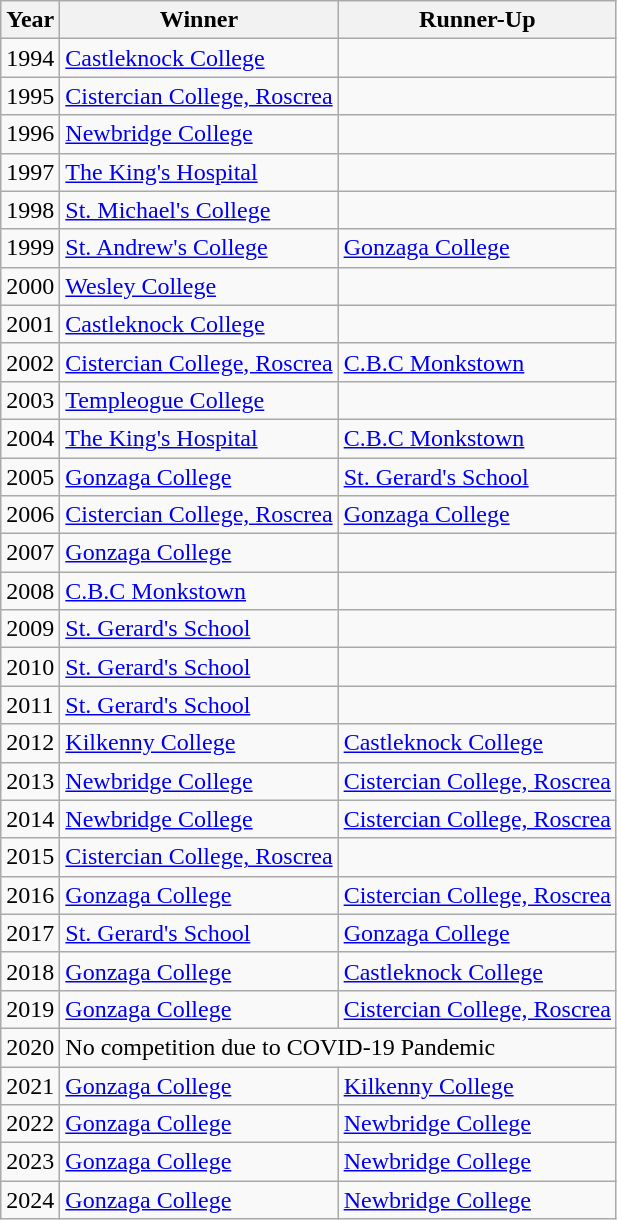<table class="wikitable">
<tr>
<th>Year</th>
<th>Winner</th>
<th>Runner-Up</th>
</tr>
<tr>
<td>1994</td>
<td><a href='#'>Castleknock College</a></td>
<td></td>
</tr>
<tr>
<td>1995</td>
<td><a href='#'>Cistercian College, Roscrea</a></td>
<td></td>
</tr>
<tr>
<td>1996</td>
<td><a href='#'>Newbridge College</a></td>
<td></td>
</tr>
<tr>
<td>1997</td>
<td><a href='#'>The King's Hospital</a></td>
<td></td>
</tr>
<tr>
<td>1998</td>
<td><a href='#'>St. Michael's College</a></td>
<td></td>
</tr>
<tr>
<td>1999</td>
<td><a href='#'>St. Andrew's College</a></td>
<td><a href='#'>Gonzaga College</a></td>
</tr>
<tr>
<td>2000</td>
<td><a href='#'>Wesley College</a></td>
<td></td>
</tr>
<tr>
<td>2001</td>
<td><a href='#'>Castleknock College</a></td>
<td></td>
</tr>
<tr>
<td>2002</td>
<td><a href='#'>Cistercian College, Roscrea</a></td>
<td><a href='#'>C.B.C Monkstown</a></td>
</tr>
<tr>
<td>2003</td>
<td><a href='#'>Templeogue College</a></td>
<td></td>
</tr>
<tr>
<td>2004</td>
<td><a href='#'>The King's Hospital</a></td>
<td><a href='#'>C.B.C Monkstown</a></td>
</tr>
<tr>
<td>2005</td>
<td><a href='#'>Gonzaga College</a></td>
<td><a href='#'>St. Gerard's School</a></td>
</tr>
<tr>
<td>2006</td>
<td><a href='#'>Cistercian College, Roscrea</a></td>
<td><a href='#'>Gonzaga College</a></td>
</tr>
<tr>
<td>2007</td>
<td><a href='#'>Gonzaga College</a></td>
<td></td>
</tr>
<tr>
<td>2008</td>
<td><a href='#'>C.B.C Monkstown</a></td>
<td></td>
</tr>
<tr>
<td>2009</td>
<td><a href='#'>St. Gerard's School</a></td>
<td></td>
</tr>
<tr>
<td>2010</td>
<td><a href='#'>St. Gerard's School</a></td>
<td></td>
</tr>
<tr>
<td>2011</td>
<td><a href='#'>St. Gerard's School</a></td>
<td></td>
</tr>
<tr>
<td>2012</td>
<td><a href='#'>Kilkenny College</a></td>
<td><a href='#'>Castleknock College</a></td>
</tr>
<tr>
<td>2013</td>
<td><a href='#'>Newbridge College</a></td>
<td><a href='#'>Cistercian College, Roscrea</a></td>
</tr>
<tr>
<td>2014</td>
<td><a href='#'>Newbridge College</a></td>
<td><a href='#'>Cistercian College, Roscrea</a></td>
</tr>
<tr>
<td>2015</td>
<td><a href='#'>Cistercian College, Roscrea</a></td>
</tr>
<tr>
<td>2016</td>
<td><a href='#'>Gonzaga College</a></td>
<td><a href='#'>Cistercian College, Roscrea</a></td>
</tr>
<tr>
<td>2017</td>
<td><a href='#'>St. Gerard's School</a></td>
<td><a href='#'>Gonzaga College</a></td>
</tr>
<tr>
<td>2018</td>
<td><a href='#'>Gonzaga College</a></td>
<td><a href='#'>Castleknock College</a></td>
</tr>
<tr>
<td>2019</td>
<td><a href='#'>Gonzaga College</a></td>
<td><a href='#'>Cistercian College, Roscrea</a></td>
</tr>
<tr>
<td>2020</td>
<td colspan="2">No competition due to COVID-19 Pandemic</td>
</tr>
<tr>
<td>2021</td>
<td><a href='#'>Gonzaga College</a></td>
<td><a href='#'>Kilkenny College</a></td>
</tr>
<tr>
<td>2022</td>
<td><a href='#'>Gonzaga College</a></td>
<td><a href='#'>Newbridge College</a></td>
</tr>
<tr>
<td>2023</td>
<td><a href='#'>Gonzaga College</a></td>
<td><a href='#'>Newbridge College</a></td>
</tr>
<tr>
<td>2024</td>
<td><a href='#'>Gonzaga College</a></td>
<td><a href='#'>Newbridge College</a></td>
</tr>
</table>
